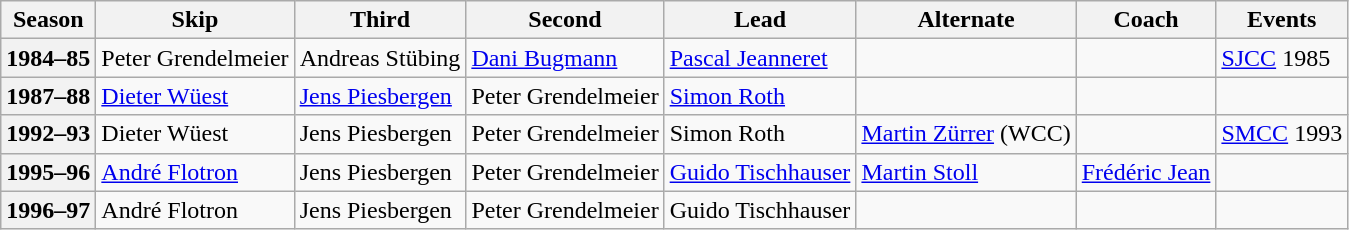<table class="wikitable">
<tr>
<th scope="col">Season</th>
<th scope="col">Skip</th>
<th scope="col">Third</th>
<th scope="col">Second</th>
<th scope="col">Lead</th>
<th scope="col">Alternate</th>
<th scope="col">Coach</th>
<th scope="col">Events</th>
</tr>
<tr>
<th scope="row">1984–85</th>
<td>Peter Grendelmeier</td>
<td>Andreas Stübing</td>
<td><a href='#'>Dani Bugmann</a></td>
<td><a href='#'>Pascal Jeanneret</a></td>
<td></td>
<td></td>
<td><a href='#'>SJCC</a> 1985 </td>
</tr>
<tr>
<th scope="row">1987–88</th>
<td><a href='#'>Dieter Wüest</a></td>
<td><a href='#'>Jens Piesbergen</a></td>
<td>Peter Grendelmeier</td>
<td><a href='#'>Simon Roth</a></td>
<td></td>
<td></td>
<td> </td>
</tr>
<tr>
<th scope="row">1992–93</th>
<td>Dieter Wüest</td>
<td>Jens Piesbergen</td>
<td>Peter Grendelmeier</td>
<td>Simon Roth</td>
<td><a href='#'>Martin Zürrer</a> (WCC)</td>
<td></td>
<td><a href='#'>SMCC</a> 1993 <br> </td>
</tr>
<tr>
<th scope="row">1995–96</th>
<td><a href='#'>André Flotron</a></td>
<td>Jens Piesbergen</td>
<td>Peter Grendelmeier</td>
<td><a href='#'>Guido Tischhauser</a></td>
<td><a href='#'>Martin Stoll</a></td>
<td><a href='#'>Frédéric Jean</a></td>
<td> </td>
</tr>
<tr>
<th scope="row">1996–97</th>
<td>André Flotron</td>
<td>Jens Piesbergen</td>
<td>Peter Grendelmeier</td>
<td>Guido Tischhauser</td>
<td></td>
<td></td>
<td></td>
</tr>
</table>
